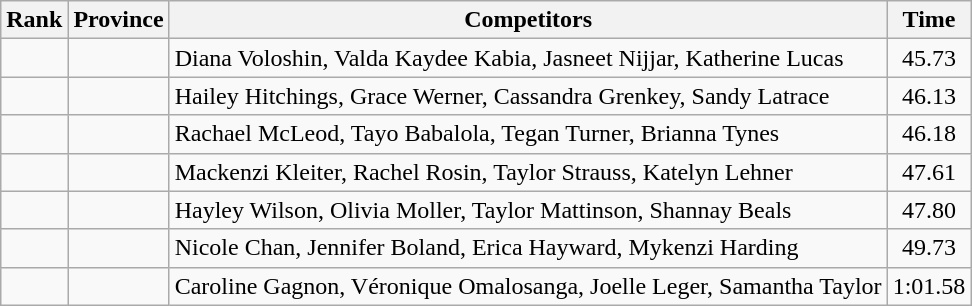<table class="wikitable sortable" style="text-align:center">
<tr>
<th>Rank</th>
<th>Province</th>
<th>Competitors</th>
<th>Time</th>
</tr>
<tr>
<td></td>
<td align=left></td>
<td align="left">Diana Voloshin, Valda Kaydee Kabia, Jasneet Nijjar, Katherine Lucas</td>
<td>45.73</td>
</tr>
<tr>
<td></td>
<td align=left></td>
<td align="left">Hailey Hitchings, Grace Werner, Cassandra Grenkey, Sandy Latrace</td>
<td>46.13</td>
</tr>
<tr>
<td></td>
<td align=left></td>
<td align="left">Rachael McLeod, Tayo Babalola, Tegan Turner, Brianna Tynes</td>
<td>46.18</td>
</tr>
<tr>
<td></td>
<td align=left></td>
<td align="left">Mackenzi Kleiter, Rachel Rosin, Taylor Strauss, Katelyn Lehner</td>
<td>47.61</td>
</tr>
<tr>
<td></td>
<td align=left></td>
<td align="left">Hayley Wilson, Olivia Moller, Taylor Mattinson, Shannay Beals</td>
<td>47.80</td>
</tr>
<tr>
<td></td>
<td align=left></td>
<td align="left">Nicole Chan, Jennifer Boland, Erica Hayward, Mykenzi Harding</td>
<td>49.73</td>
</tr>
<tr>
<td></td>
<td align=left></td>
<td align="left">Caroline Gagnon, Véronique Omalosanga, Joelle Leger, Samantha Taylor</td>
<td>1:01.58</td>
</tr>
</table>
